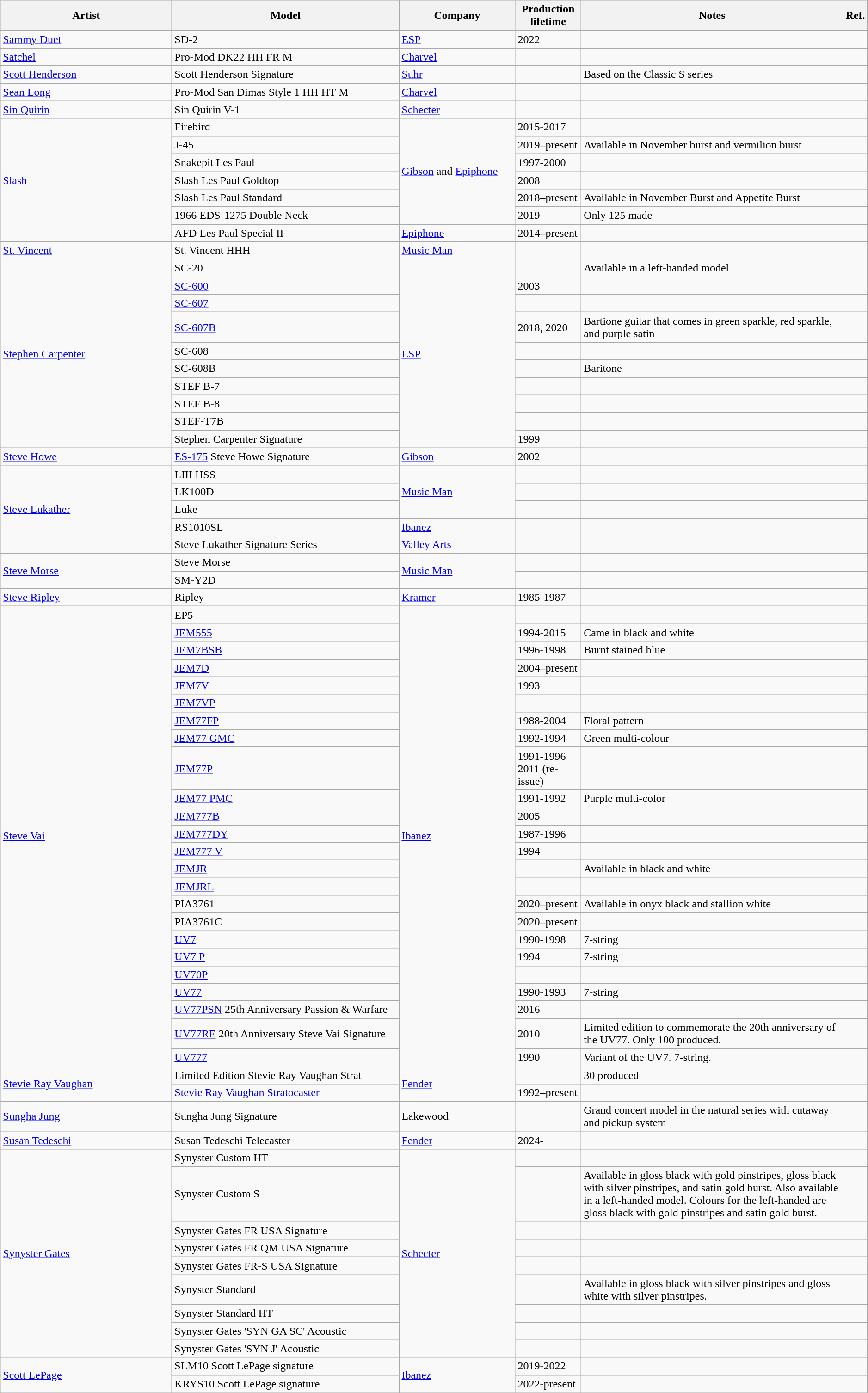<table class="wikitable sortable plainrowheaders" style="width:99%;">
<tr>
<th scope="col" style="width:15em;">Artist</th>
<th scope="col" style="width:20em;">Model</th>
<th scope="col" style="width:10em;">Company</th>
<th scope="col">Production lifetime</th>
<th scope="col" class="unsortable">Notes</th>
<th scope="col">Ref.</th>
</tr>
<tr>
<td><a href='#'>Sammy Duet</a></td>
<td>SD-2</td>
<td><a href='#'>ESP</a></td>
<td>2022</td>
<td></td>
<td></td>
</tr>
<tr>
<td><a href='#'>Satchel</a></td>
<td>Pro-Mod DK22 HH FR M</td>
<td><a href='#'>Charvel</a></td>
<td></td>
<td></td>
<td></td>
</tr>
<tr>
<td><a href='#'>Scott Henderson</a></td>
<td>Scott Henderson Signature</td>
<td><a href='#'>Suhr</a></td>
<td></td>
<td>Based on the Classic S series</td>
<td></td>
</tr>
<tr>
<td><a href='#'>Sean Long</a></td>
<td>Pro-Mod San Dimas Style 1 HH HT M</td>
<td><a href='#'>Charvel</a></td>
<td></td>
<td></td>
<td></td>
</tr>
<tr>
<td><a href='#'>Sin Quirin</a></td>
<td>Sin Quirin V-1</td>
<td><a href='#'>Schecter</a></td>
<td></td>
<td></td>
<td></td>
</tr>
<tr>
<td rowspan="7"><a href='#'>Slash</a></td>
<td>Firebird</td>
<td rowspan=6><a href='#'>Gibson</a> and <a href='#'>Epiphone</a></td>
<td>2015-2017</td>
<td></td>
<td></td>
</tr>
<tr>
<td>J-45</td>
<td>2019–present</td>
<td>Available in November burst and vermilion burst</td>
<td></td>
</tr>
<tr>
<td>Snakepit Les Paul</td>
<td>1997-2000</td>
<td></td>
<td></td>
</tr>
<tr>
<td>Slash Les Paul Goldtop</td>
<td>2008</td>
<td></td>
<td></td>
</tr>
<tr>
<td>Slash Les Paul Standard</td>
<td>2018–present</td>
<td>Available in November Burst and Appetite Burst</td>
<td></td>
</tr>
<tr>
<td>1966 EDS-1275 Double Neck</td>
<td>2019</td>
<td>Only 125 made</td>
<td></td>
</tr>
<tr>
<td>AFD Les Paul Special II</td>
<td><a href='#'>Epiphone</a></td>
<td>2014–present</td>
<td></td>
<td></td>
</tr>
<tr>
<td><a href='#'>St. Vincent</a></td>
<td>St. Vincent HHH</td>
<td><a href='#'>Music Man</a></td>
<td></td>
<td></td>
<td></td>
</tr>
<tr>
<td rowspan="10"><a href='#'>Stephen Carpenter</a></td>
<td>SC-20</td>
<td rowspan="10"><a href='#'>ESP</a></td>
<td></td>
<td>Available in a left-handed model</td>
<td></td>
</tr>
<tr>
<td><a href='#'>SC-600</a></td>
<td>2003</td>
<td></td>
<td></td>
</tr>
<tr>
<td><a href='#'>SC-607</a></td>
<td></td>
<td></td>
<td></td>
</tr>
<tr>
<td><a href='#'>SC-607B</a></td>
<td>2018, 2020</td>
<td>Bartione guitar that comes in green sparkle, red sparkle, and purple satin</td>
<td></td>
</tr>
<tr>
<td>SC-608</td>
<td></td>
<td></td>
<td></td>
</tr>
<tr>
<td>SC-608B</td>
<td></td>
<td>Baritone</td>
<td></td>
</tr>
<tr>
<td>STEF B-7</td>
<td></td>
<td></td>
<td></td>
</tr>
<tr>
<td>STEF B-8</td>
<td></td>
<td></td>
<td></td>
</tr>
<tr>
<td>STEF-T7B</td>
<td></td>
<td></td>
<td></td>
</tr>
<tr>
<td>Stephen Carpenter Signature</td>
<td>1999</td>
<td></td>
<td></td>
</tr>
<tr>
<td><a href='#'>Steve Howe</a></td>
<td><a href='#'>ES-175</a> Steve Howe Signature</td>
<td><a href='#'>Gibson</a></td>
<td>2002</td>
<td></td>
<td></td>
</tr>
<tr>
<td rowspan="5"><a href='#'>Steve Lukather</a></td>
<td>LIII HSS</td>
<td rowspan="3"><a href='#'>Music Man</a></td>
<td></td>
<td></td>
<td></td>
</tr>
<tr>
<td>LK100D</td>
<td></td>
<td></td>
<td></td>
</tr>
<tr>
<td>Luke</td>
<td></td>
<td></td>
<td></td>
</tr>
<tr>
<td>RS1010SL</td>
<td><a href='#'>Ibanez</a></td>
<td></td>
<td></td>
<td></td>
</tr>
<tr>
<td>Steve Lukather Signature Series</td>
<td><a href='#'>Valley Arts</a></td>
<td></td>
<td></td>
<td></td>
</tr>
<tr>
<td rowspan=2><a href='#'>Steve Morse</a></td>
<td>Steve Morse</td>
<td rowspan=2><a href='#'>Music Man</a></td>
<td></td>
<td></td>
<td></td>
</tr>
<tr>
<td>SM-Y2D</td>
<td></td>
<td></td>
<td></td>
</tr>
<tr>
<td><a href='#'>Steve Ripley</a></td>
<td>Ripley</td>
<td><a href='#'>Kramer</a></td>
<td>1985-1987</td>
<td></td>
<td></td>
</tr>
<tr>
<td rowspan=24><a href='#'>Steve Vai</a></td>
<td>EP5</td>
<td rowspan=24><a href='#'>Ibanez</a></td>
<td></td>
<td></td>
<td></td>
</tr>
<tr>
<td><a href='#'>JEM555</a></td>
<td>1994-2015</td>
<td>Came in black and white</td>
<td></td>
</tr>
<tr>
<td><a href='#'>JEM7BSB</a></td>
<td>1996-1998</td>
<td>Burnt stained blue</td>
<td></td>
</tr>
<tr>
<td><a href='#'>JEM7D</a></td>
<td>2004–present</td>
<td></td>
<td></td>
</tr>
<tr>
<td><a href='#'>JEM7V</a></td>
<td>1993</td>
<td></td>
<td></td>
</tr>
<tr>
<td><a href='#'>JEM7VP</a></td>
<td></td>
<td></td>
<td></td>
</tr>
<tr>
<td><a href='#'>JEM77FP</a></td>
<td>1988-2004</td>
<td>Floral pattern</td>
<td></td>
</tr>
<tr>
<td><a href='#'>JEM77 GMC</a></td>
<td>1992-1994</td>
<td>Green multi-colour</td>
<td></td>
</tr>
<tr>
<td><a href='#'>JEM77P</a></td>
<td>1991-1996<br> 2011 (re-issue)</td>
<td></td>
<td></td>
</tr>
<tr>
<td><a href='#'>JEM77 PMC</a></td>
<td>1991-1992</td>
<td>Purple multi-color</td>
<td></td>
</tr>
<tr>
<td><a href='#'>JEM777B</a></td>
<td>2005</td>
<td></td>
<td></td>
</tr>
<tr>
<td><a href='#'>JEM777DY</a></td>
<td>1987-1996</td>
<td></td>
<td></td>
</tr>
<tr>
<td><a href='#'>JEM777 V</a></td>
<td>1994</td>
<td></td>
<td></td>
</tr>
<tr>
<td><a href='#'>JEMJR</a></td>
<td></td>
<td>Available in black and white</td>
<td></td>
</tr>
<tr>
<td><a href='#'>JEMJRL</a></td>
<td></td>
<td></td>
<td></td>
</tr>
<tr>
<td>PIA3761</td>
<td>2020–present</td>
<td>Available in onyx black and stallion white</td>
<td></td>
</tr>
<tr>
<td>PIA3761C</td>
<td>2020–present</td>
<td></td>
<td></td>
</tr>
<tr>
<td><a href='#'>UV7</a></td>
<td>1990-1998</td>
<td>7-string</td>
<td></td>
</tr>
<tr>
<td><a href='#'>UV7 P</a></td>
<td>1994</td>
<td>7-string</td>
<td></td>
</tr>
<tr>
<td><a href='#'>UV70P</a></td>
<td></td>
<td></td>
<td></td>
</tr>
<tr>
<td><a href='#'>UV77</a></td>
<td>1990-1993</td>
<td>7-string</td>
<td></td>
</tr>
<tr>
<td><a href='#'>UV77PSN</a> 25th Anniversary Passion & Warfare</td>
<td>2016</td>
<td></td>
<td></td>
</tr>
<tr>
<td><a href='#'>UV77RE</a> 20th Anniversary Steve Vai Signature</td>
<td>2010</td>
<td>Limited edition to commemorate the 20th anniversary of the UV77.  Only 100 produced.</td>
<td></td>
</tr>
<tr>
<td><a href='#'>UV777</a></td>
<td>1990</td>
<td>Variant of the UV7.  7-string.</td>
<td></td>
</tr>
<tr>
<td rowspan=2><a href='#'>Stevie Ray Vaughan</a></td>
<td>Limited Edition Stevie Ray Vaughan Strat</td>
<td rowspan=2><a href='#'>Fender</a></td>
<td></td>
<td>30 produced</td>
<td></td>
</tr>
<tr>
<td><a href='#'>Stevie Ray Vaughan Stratocaster</a></td>
<td>1992–present</td>
<td></td>
<td></td>
</tr>
<tr>
<td><a href='#'>Sungha Jung</a></td>
<td>Sungha Jung Signature</td>
<td>Lakewood</td>
<td></td>
<td>Grand concert model in the natural series with cutaway and pickup system</td>
<td></td>
</tr>
<tr>
<td><a href='#'>Susan Tedeschi</a></td>
<td>Susan Tedeschi Telecaster</td>
<td><a href='#'>Fender</a></td>
<td>2024-</td>
<td></td>
<td></td>
</tr>
<tr>
<td rowspan=9><a href='#'>Synyster Gates</a></td>
<td>Synyster Custom HT</td>
<td rowspan=9><a href='#'>Schecter</a></td>
<td></td>
<td></td>
<td></td>
</tr>
<tr>
<td>Synyster Custom S</td>
<td></td>
<td>Available in gloss black with gold pinstripes, gloss black with silver pinstripes, and satin gold burst.  Also available in a left-handed model.  Colours for the left-handed are gloss black with gold pinstripes and satin gold burst.</td>
<td></td>
</tr>
<tr>
<td>Synyster Gates FR USA Signature</td>
<td></td>
<td></td>
<td></td>
</tr>
<tr>
<td>Synyster Gates FR QM USA Signature</td>
<td></td>
<td></td>
<td></td>
</tr>
<tr>
<td>Synyster Gates FR-S USA Signature</td>
<td></td>
<td></td>
<td></td>
</tr>
<tr>
<td>Synyster Standard</td>
<td></td>
<td>Available in gloss black with silver pinstripes and gloss white with silver pinstripes.</td>
<td></td>
</tr>
<tr>
<td>Synyster Standard HT</td>
<td></td>
<td></td>
<td></td>
</tr>
<tr>
<td>Synyster Gates 'SYN GA SC' Acoustic</td>
<td></td>
<td></td>
<td></td>
</tr>
<tr>
<td>Synyster Gates 'SYN J' Acoustic</td>
<td></td>
<td></td>
<td></td>
</tr>
<tr>
<td rowspan="2"><a href='#'>Scott LePage</a></td>
<td>SLM10 Scott LePage signature</td>
<td rowspan="2"><a href='#'>Ibanez</a></td>
<td>2019-2022</td>
<td></td>
<td></td>
</tr>
<tr>
<td>KRYS10 Scott LePage signature</td>
<td>2022-present</td>
<td></td>
<td></td>
</tr>
</table>
